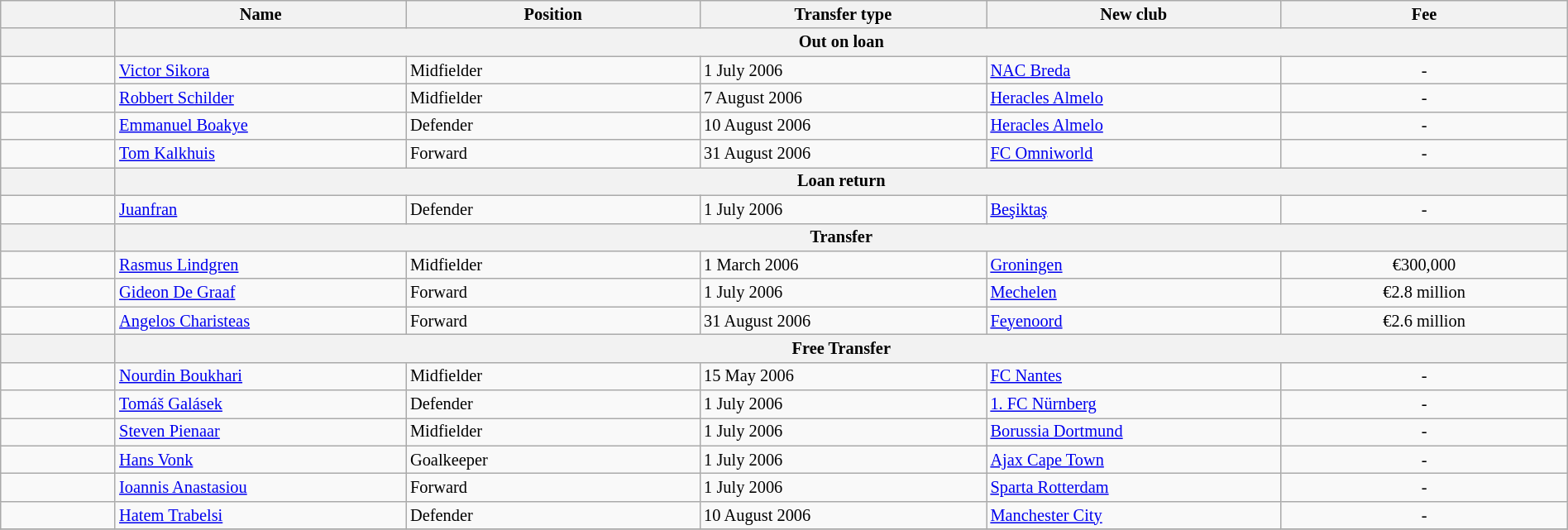<table class="wikitable" style="width:100%; font-size:85%;">
<tr>
<th width="2%"></th>
<th width="5%">Name</th>
<th width="5%">Position</th>
<th width="5%">Transfer type</th>
<th width="5%">New club</th>
<th width="5%">Fee</th>
</tr>
<tr>
<th></th>
<th colspan="5" align="center">Out on loan</th>
</tr>
<tr>
<td align=center></td>
<td align=left> <a href='#'>Victor Sikora</a></td>
<td align=left>Midfielder</td>
<td align=left>1 July 2006</td>
<td align=left> <a href='#'>NAC Breda</a></td>
<td align=center>-</td>
</tr>
<tr>
<td align=center></td>
<td align=left> <a href='#'>Robbert Schilder</a></td>
<td align=left>Midfielder</td>
<td align=left>7 August 2006</td>
<td align=left> <a href='#'>Heracles Almelo</a></td>
<td align=center>-</td>
</tr>
<tr>
<td align=center></td>
<td align=left> <a href='#'>Emmanuel Boakye</a></td>
<td align=left>Defender</td>
<td align=left>10 August 2006</td>
<td align=left> <a href='#'>Heracles Almelo</a></td>
<td align=center>-</td>
</tr>
<tr>
<td align=center></td>
<td align=left> <a href='#'>Tom Kalkhuis</a></td>
<td align=left>Forward</td>
<td align=left>31 August 2006</td>
<td align=left> <a href='#'>FC Omniworld</a></td>
<td align=center>-</td>
</tr>
<tr>
<th></th>
<th colspan="5" align="center">Loan return</th>
</tr>
<tr>
<td align=center></td>
<td align=left> <a href='#'>Juanfran</a></td>
<td align=left>Defender</td>
<td align=left>1 July 2006</td>
<td align=left> <a href='#'>Beşiktaş</a></td>
<td align=center>-</td>
</tr>
<tr>
<th></th>
<th colspan="5" align="center">Transfer</th>
</tr>
<tr>
<td align=center></td>
<td align=left> <a href='#'>Rasmus Lindgren</a></td>
<td align=left>Midfielder</td>
<td align=left>1 March 2006</td>
<td align=left> <a href='#'>Groningen</a></td>
<td align=center>€300,000</td>
</tr>
<tr>
<td align=center></td>
<td align=left> <a href='#'>Gideon De Graaf</a></td>
<td align=left>Forward</td>
<td align=left>1 July 2006</td>
<td align=left> <a href='#'>Mechelen</a></td>
<td align=center>€2.8 million</td>
</tr>
<tr>
<td align=center></td>
<td align=left> <a href='#'>Angelos Charisteas</a></td>
<td align=left>Forward</td>
<td align=left>31 August 2006</td>
<td align=left> <a href='#'>Feyenoord</a></td>
<td align=center>€2.6 million</td>
</tr>
<tr>
<th></th>
<th colspan="5" align="center">Free Transfer</th>
</tr>
<tr>
<td align=center></td>
<td align=left> <a href='#'>Nourdin Boukhari</a></td>
<td align=left>Midfielder</td>
<td align=left>15 May 2006</td>
<td align=left> <a href='#'>FC Nantes</a></td>
<td align=center>-</td>
</tr>
<tr>
<td align=center></td>
<td align=left> <a href='#'>Tomáš Galásek</a></td>
<td align=left>Defender</td>
<td align=left>1 July 2006</td>
<td align=left> <a href='#'>1. FC Nürnberg</a></td>
<td align=center>-</td>
</tr>
<tr>
<td align=center></td>
<td align=left> <a href='#'>Steven Pienaar</a></td>
<td align=left>Midfielder</td>
<td align=left>1 July 2006</td>
<td align=left> <a href='#'>Borussia Dortmund</a></td>
<td align=center>-</td>
</tr>
<tr>
<td align=center></td>
<td align=left> <a href='#'>Hans Vonk</a></td>
<td align=left>Goalkeeper</td>
<td align=left>1 July 2006</td>
<td align=left> <a href='#'>Ajax Cape Town</a></td>
<td align=center>-</td>
</tr>
<tr>
<td align=center></td>
<td align=left> <a href='#'>Ioannis Anastasiou</a></td>
<td align=left>Forward</td>
<td align=left>1 July 2006</td>
<td align=left> <a href='#'>Sparta Rotterdam</a></td>
<td align=center>-</td>
</tr>
<tr>
<td align=center></td>
<td align=left> <a href='#'>Hatem Trabelsi</a></td>
<td align=left>Defender</td>
<td align=left>10 August 2006</td>
<td align=left> <a href='#'>Manchester City</a></td>
<td align=center>-</td>
</tr>
<tr>
</tr>
</table>
